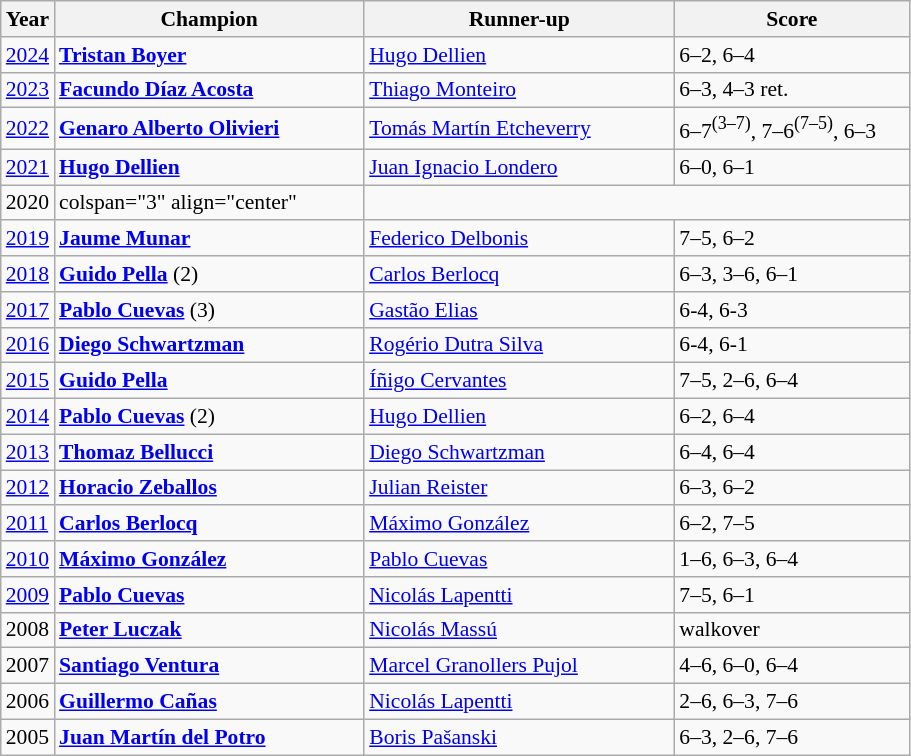<table class="wikitable" style="font-size:90%">
<tr>
<th>Year</th>
<th width="200">Champion</th>
<th width="200">Runner-up</th>
<th width="150">Score</th>
</tr>
<tr>
<td><a href='#'>2024</a></td>
<td> <strong><a href='#'>Tristan Boyer</a></strong></td>
<td> <a href='#'>Hugo Dellien</a></td>
<td>6–2, 6–4</td>
</tr>
<tr>
<td><a href='#'>2023</a></td>
<td> <strong><a href='#'>Facundo Díaz Acosta</a></strong></td>
<td> <a href='#'>Thiago Monteiro</a></td>
<td>6–3, 4–3 ret.</td>
</tr>
<tr>
<td><a href='#'>2022</a></td>
<td> <strong><a href='#'>Genaro Alberto Olivieri</a></strong></td>
<td> <a href='#'>Tomás Martín Etcheverry</a></td>
<td>6–7<sup>(3–7)</sup>, 7–6<sup>(7–5)</sup>, 6–3</td>
</tr>
<tr>
<td><a href='#'>2021</a></td>
<td> <strong><a href='#'>Hugo Dellien</a></strong></td>
<td> <a href='#'>Juan Ignacio Londero</a></td>
<td>6–0, 6–1</td>
</tr>
<tr>
<td>2020</td>
<td>colspan="3" align="center" </td>
</tr>
<tr>
<td><a href='#'>2019</a></td>
<td> <strong><a href='#'>Jaume Munar</a></strong></td>
<td> <a href='#'>Federico Delbonis</a></td>
<td>7–5, 6–2</td>
</tr>
<tr>
<td><a href='#'>2018</a></td>
<td> <strong><a href='#'>Guido Pella</a></strong> (2)</td>
<td> <a href='#'>Carlos Berlocq</a></td>
<td>6–3, 3–6, 6–1</td>
</tr>
<tr>
<td><a href='#'>2017</a></td>
<td> <strong><a href='#'>Pablo Cuevas</a></strong> (3)</td>
<td> <a href='#'>Gastão Elias</a></td>
<td>6-4, 6-3</td>
</tr>
<tr>
<td><a href='#'>2016</a></td>
<td> <strong><a href='#'>Diego Schwartzman</a></strong></td>
<td> <a href='#'>Rogério Dutra Silva</a></td>
<td>6-4, 6-1</td>
</tr>
<tr>
<td><a href='#'>2015</a></td>
<td> <strong><a href='#'>Guido Pella</a></strong></td>
<td> <a href='#'>Íñigo Cervantes</a></td>
<td>7–5, 2–6, 6–4</td>
</tr>
<tr>
<td><a href='#'>2014</a></td>
<td> <strong><a href='#'>Pablo Cuevas</a></strong> (2)</td>
<td> <a href='#'>Hugo Dellien</a></td>
<td>6–2, 6–4</td>
</tr>
<tr>
<td><a href='#'>2013</a></td>
<td> <strong><a href='#'>Thomaz Bellucci</a></strong></td>
<td> <a href='#'>Diego Schwartzman</a></td>
<td>6–4, 6–4</td>
</tr>
<tr>
<td><a href='#'>2012</a></td>
<td> <strong><a href='#'>Horacio Zeballos</a></strong></td>
<td> <a href='#'>Julian Reister</a></td>
<td>6–3, 6–2</td>
</tr>
<tr>
<td><a href='#'>2011</a></td>
<td> <strong><a href='#'>Carlos Berlocq</a></strong></td>
<td> <a href='#'>Máximo González</a></td>
<td>6–2, 7–5</td>
</tr>
<tr>
<td><a href='#'>2010</a></td>
<td> <strong><a href='#'>Máximo González</a></strong></td>
<td> <a href='#'>Pablo Cuevas</a></td>
<td>1–6, 6–3, 6–4</td>
</tr>
<tr>
<td><a href='#'>2009</a></td>
<td> <strong><a href='#'>Pablo Cuevas</a></strong></td>
<td> <a href='#'>Nicolás Lapentti</a></td>
<td>7–5, 6–1</td>
</tr>
<tr>
<td>2008</td>
<td> <strong><a href='#'>Peter Luczak</a></strong></td>
<td> <a href='#'>Nicolás Massú</a></td>
<td>walkover</td>
</tr>
<tr>
<td>2007</td>
<td> <strong><a href='#'>Santiago Ventura</a></strong></td>
<td> <a href='#'>Marcel Granollers Pujol</a></td>
<td>4–6, 6–0, 6–4</td>
</tr>
<tr>
<td>2006</td>
<td> <strong><a href='#'>Guillermo Cañas</a></strong></td>
<td> <a href='#'>Nicolás Lapentti</a></td>
<td>2–6, 6–3, 7–6</td>
</tr>
<tr>
<td>2005</td>
<td> <strong><a href='#'>Juan Martín del Potro</a></strong></td>
<td> <a href='#'>Boris Pašanski</a></td>
<td>6–3, 2–6, 7–6</td>
</tr>
</table>
